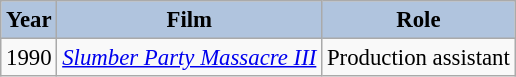<table class="wikitable" style="font-size:95%;">
<tr>
<th style="background:#B0C4DE;">Year</th>
<th style="background:#B0C4DE;">Film</th>
<th style="background:#B0C4DE;">Role</th>
</tr>
<tr>
<td>1990</td>
<td><em><a href='#'>Slumber Party Massacre III</a></em></td>
<td>Production assistant</td>
</tr>
</table>
